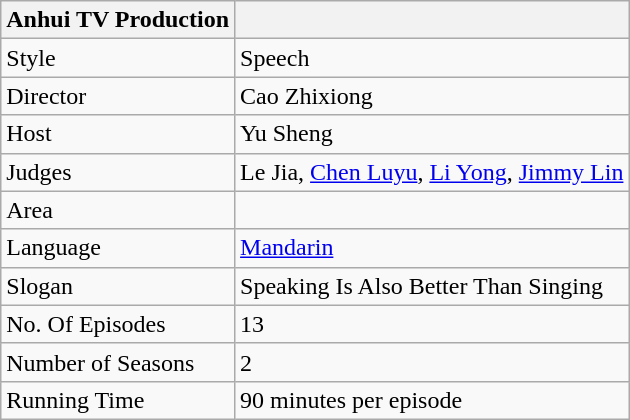<table class="wikitable">
<tr>
<th>Anhui TV Production</th>
<th></th>
</tr>
<tr>
<td>Style</td>
<td>Speech</td>
</tr>
<tr>
<td>Director</td>
<td>Cao Zhixiong</td>
</tr>
<tr>
<td>Host</td>
<td>Yu Sheng</td>
</tr>
<tr>
<td>Judges</td>
<td>Le Jia, <a href='#'>Chen Luyu</a>, <a href='#'>Li Yong</a>, <a href='#'>Jimmy Lin</a></td>
</tr>
<tr>
<td>Area</td>
<td></td>
</tr>
<tr>
<td>Language</td>
<td><a href='#'>Mandarin</a></td>
</tr>
<tr>
<td>Slogan</td>
<td>Speaking Is Also Better Than Singing</td>
</tr>
<tr>
<td>No. Of Episodes</td>
<td>13</td>
</tr>
<tr>
<td>Number of Seasons</td>
<td>2</td>
</tr>
<tr>
<td>Running Time</td>
<td>90 minutes per episode</td>
</tr>
</table>
